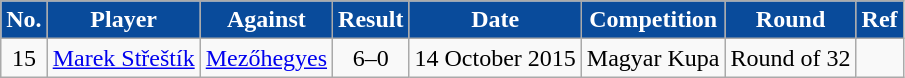<table class="wikitable plainrowheaders sortable">
<tr>
<th style="background-color:#094B9B; color:#FFFFFF">No.</th>
<th style="background-color:#094B9B; color:#FFFFFF">Player</th>
<th style="background-color:#094B9B; color:#FFFFFF">Against</th>
<th style="background-color:#094B9B; color:#FFFFFF">Result</th>
<th style="background-color:#094B9B; color:#FFFFFF">Date</th>
<th style="background-color:#094B9B; color:#FFFFFF">Competition</th>
<th style="background-color:#094B9B; color:#FFFFFF">Round</th>
<th style="background-color:#094B9B; color:#FFFFFF">Ref</th>
</tr>
<tr>
<td style="text-align:center;">15</td>
<td style="text-align:left;"> <a href='#'>Marek Střeštík</a></td>
<td style="text-align:left;"><a href='#'>Mezőhegyes</a></td>
<td style="text-align:center;">6–0</td>
<td style="text-align:left;">14 October 2015</td>
<td style="text-align:left;">Magyar Kupa</td>
<td style="text-align:center;">Round of 32</td>
<td style="text-align:center;"></td>
</tr>
</table>
